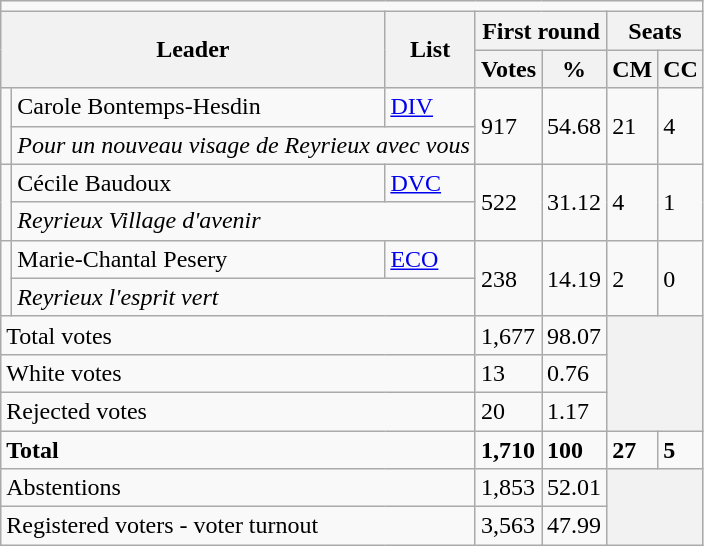<table class="wikitable">
<tr>
<td colspan="7"></td>
</tr>
<tr>
<th colspan="2" rowspan="2">Leader</th>
<th rowspan="2">List</th>
<th colspan="2">First round</th>
<th colspan="2">Seats</th>
</tr>
<tr>
<th>Votes</th>
<th>%</th>
<th>CM</th>
<th>CC</th>
</tr>
<tr>
<td rowspan="2" bgcolor=></td>
<td>Carole Bontemps-Hesdin</td>
<td><a href='#'>DIV</a></td>
<td rowspan="2">917</td>
<td rowspan="2">54.68</td>
<td rowspan="2">21</td>
<td rowspan="2">4</td>
</tr>
<tr>
<td colspan="2"><em>Pour un nouveau visage de Reyrieux avec vous</em></td>
</tr>
<tr>
<td rowspan="2" bgcolor=></td>
<td>Cécile Baudoux</td>
<td><a href='#'>DVC</a></td>
<td rowspan="2">522</td>
<td rowspan="2">31.12</td>
<td rowspan="2">4</td>
<td rowspan="2">1</td>
</tr>
<tr>
<td colspan="2"><em>Reyrieux Village d'avenir</em></td>
</tr>
<tr>
<td rowspan="2" bgcolor=></td>
<td>Marie-Chantal Pesery</td>
<td><a href='#'>ECO</a></td>
<td rowspan="2">238</td>
<td rowspan="2">14.19</td>
<td rowspan="2">2</td>
<td rowspan="2">0</td>
</tr>
<tr>
<td colspan="2"><em>Reyrieux l'esprit vert</em></td>
</tr>
<tr>
<td colspan="3">Total votes</td>
<td>1,677</td>
<td>98.07</td>
<th colspan="2" rowspan="3"></th>
</tr>
<tr>
<td colspan="3">White votes</td>
<td>13</td>
<td>0.76</td>
</tr>
<tr>
<td colspan="3">Rejected votes</td>
<td>20</td>
<td>1.17</td>
</tr>
<tr>
<td colspan="3"><strong>Total</strong></td>
<td><strong>1,710</strong></td>
<td><strong>100</strong></td>
<td><strong>27</strong></td>
<td><strong>5</strong></td>
</tr>
<tr>
<td colspan="3">Abstentions</td>
<td>1,853</td>
<td>52.01</td>
<th colspan="2" rowspan="2"></th>
</tr>
<tr>
<td colspan="3">Registered voters - voter turnout</td>
<td>3,563</td>
<td>47.99</td>
</tr>
</table>
